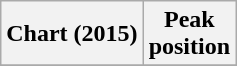<table class="wikitable sortable plainrowheaders" style="text-align:center">
<tr>
<th scope="col">Chart (2015)</th>
<th scope="col">Peak<br>position</th>
</tr>
<tr>
</tr>
</table>
